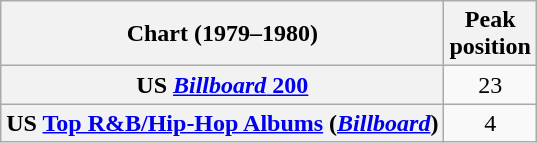<table class="wikitable sortable plainrowheaders" style="text-align:center">
<tr>
<th scope="col">Chart (1979–1980)</th>
<th scope="col">Peak<br>position</th>
</tr>
<tr>
<th scope="row">US <a href='#'><em>Billboard</em> 200</a></th>
<td>23</td>
</tr>
<tr>
<th scope="row">US <a href='#'>Top R&B/Hip-Hop Albums</a> (<em><a href='#'>Billboard</a></em>)</th>
<td>4</td>
</tr>
</table>
